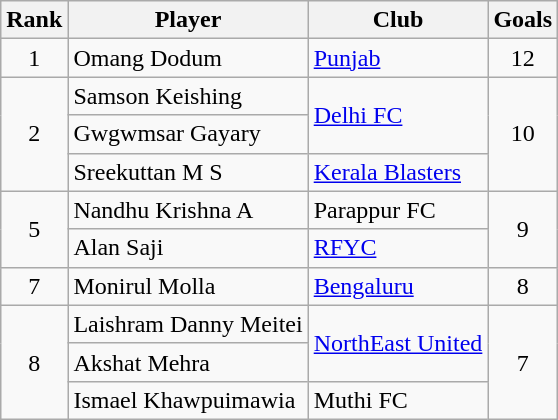<table class="wikitable">
<tr>
<th>Rank</th>
<th>Player</th>
<th>Club</th>
<th>Goals</th>
</tr>
<tr>
<td align="center">1</td>
<td>Omang Dodum</td>
<td><a href='#'>Punjab</a></td>
<td align="center">12</td>
</tr>
<tr>
<td rowspan="3" align="center">2</td>
<td>Samson Keishing</td>
<td rowspan="2"><a href='#'>Delhi FC</a></td>
<td rowspan="3" align="center">10</td>
</tr>
<tr>
<td>Gwgwmsar Gayary</td>
</tr>
<tr>
<td>Sreekuttan M S</td>
<td><a href='#'>Kerala Blasters</a></td>
</tr>
<tr>
<td rowspan="2" align="center">5</td>
<td>Nandhu Krishna A</td>
<td>Parappur FC</td>
<td rowspan="2" align="center">9</td>
</tr>
<tr>
<td>Alan Saji</td>
<td><a href='#'>RFYC</a></td>
</tr>
<tr>
<td align="center">7</td>
<td>Monirul Molla</td>
<td><a href='#'>Bengaluru</a></td>
<td align="center">8</td>
</tr>
<tr>
<td rowspan="3" align="center">8</td>
<td>Laishram Danny Meitei</td>
<td rowspan="2"><a href='#'>NorthEast United</a></td>
<td rowspan="3" align="center">7</td>
</tr>
<tr>
<td>Akshat Mehra</td>
</tr>
<tr>
<td>Ismael Khawpuimawia</td>
<td>Muthi FC</td>
</tr>
</table>
